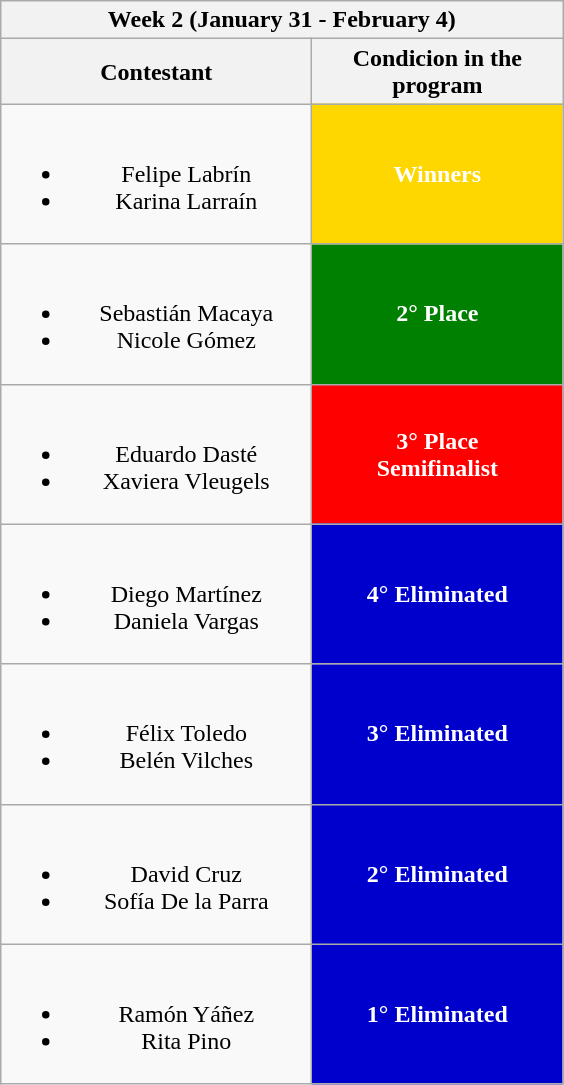<table class="wikitable" style="text-align:center">
<tr>
<th colspan="2" align="center">Week 2 (January 31 - February 4)</th>
</tr>
<tr>
<th width="200">Contestant</th>
<th width="160">Condicion in the program</th>
</tr>
<tr>
<td><br><ul><li> Felipe Labrín</li><li> Karina Larraín</li></ul></td>
<td style="background:gold;color:White"><strong>Winners</strong></td>
</tr>
<tr>
<td><br><ul><li> Sebastián Macaya</li><li> Nicole Gómez</li></ul></td>
<td style="background:green;color:White"><strong>2° Place</strong></td>
</tr>
<tr>
<td><br><ul><li> Eduardo Dasté</li><li> Xaviera Vleugels</li></ul></td>
<td style="background:Red;color:White"><strong>3° Place<br>Semifinalist</strong></td>
</tr>
<tr>
<td><br><ul><li> Diego Martínez</li><li> Daniela Vargas</li></ul></td>
<td style="background:Mediumblue;color:White"><strong>4° Eliminated</strong></td>
</tr>
<tr>
<td><br><ul><li> Félix Toledo</li><li> Belén Vilches</li></ul></td>
<td style="background:Mediumblue;color:White"><strong>3° Eliminated</strong></td>
</tr>
<tr>
<td><br><ul><li> David Cruz</li><li> Sofía De la Parra</li></ul></td>
<td style="background:Mediumblue;color:White"><strong>2° Eliminated</strong></td>
</tr>
<tr>
<td><br><ul><li> Ramón Yáñez</li><li> Rita Pino</li></ul></td>
<td style="background:Mediumblue;color:White"><strong>1° Eliminated</strong></td>
</tr>
</table>
